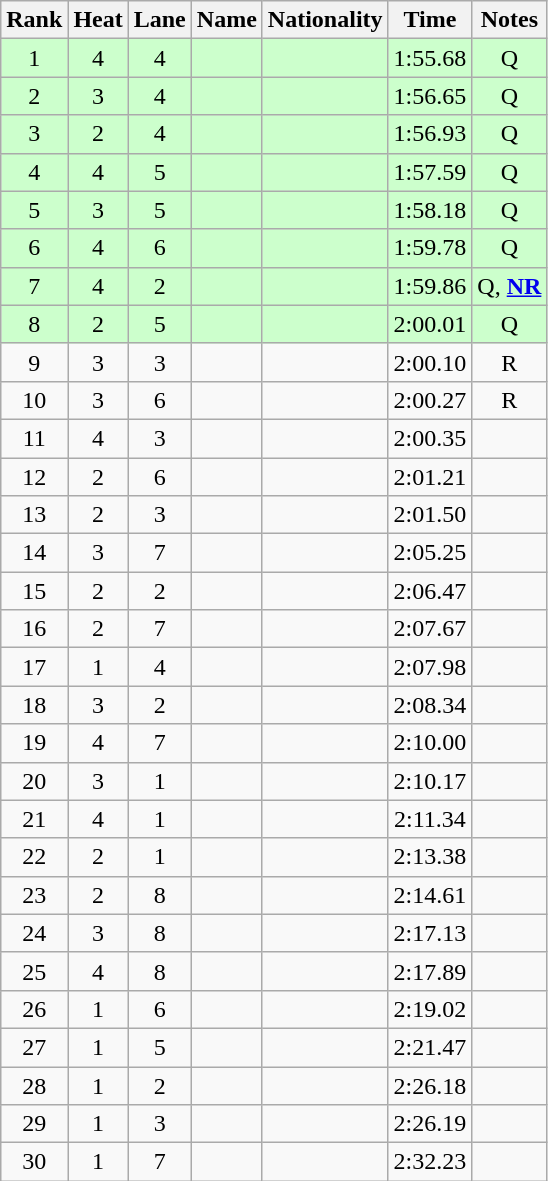<table class="wikitable sortable" style="text-align:center">
<tr>
<th>Rank</th>
<th>Heat</th>
<th>Lane</th>
<th>Name</th>
<th>Nationality</th>
<th>Time</th>
<th>Notes</th>
</tr>
<tr bgcolor=ccffcc>
<td>1</td>
<td>4</td>
<td>4</td>
<td align="left"></td>
<td align="left"></td>
<td>1:55.68</td>
<td>Q</td>
</tr>
<tr bgcolor=ccffcc>
<td>2</td>
<td>3</td>
<td>4</td>
<td align="left"></td>
<td align="left"></td>
<td>1:56.65</td>
<td>Q</td>
</tr>
<tr bgcolor=ccffcc>
<td>3</td>
<td>2</td>
<td>4</td>
<td align="left"></td>
<td align="left"></td>
<td>1:56.93</td>
<td>Q</td>
</tr>
<tr bgcolor=ccffcc>
<td>4</td>
<td>4</td>
<td>5</td>
<td align="left"></td>
<td align="left"></td>
<td>1:57.59</td>
<td>Q</td>
</tr>
<tr bgcolor=ccffcc>
<td>5</td>
<td>3</td>
<td>5</td>
<td align="left"></td>
<td align="left"></td>
<td>1:58.18</td>
<td>Q</td>
</tr>
<tr bgcolor=ccffcc>
<td>6</td>
<td>4</td>
<td>6</td>
<td align="left"></td>
<td align="left"></td>
<td>1:59.78</td>
<td>Q</td>
</tr>
<tr bgcolor=ccffcc>
<td>7</td>
<td>4</td>
<td>2</td>
<td align="left"></td>
<td align="left"></td>
<td>1:59.86</td>
<td>Q, <strong><a href='#'>NR</a></strong></td>
</tr>
<tr bgcolor=ccffcc>
<td>8</td>
<td>2</td>
<td>5</td>
<td align="left"></td>
<td align="left"></td>
<td>2:00.01</td>
<td>Q</td>
</tr>
<tr>
<td>9</td>
<td>3</td>
<td>3</td>
<td align="left"></td>
<td align="left"></td>
<td>2:00.10</td>
<td>R</td>
</tr>
<tr>
<td>10</td>
<td>3</td>
<td>6</td>
<td align="left"></td>
<td align="left"></td>
<td>2:00.27</td>
<td>R</td>
</tr>
<tr>
<td>11</td>
<td>4</td>
<td>3</td>
<td align="left"></td>
<td align="left"></td>
<td>2:00.35</td>
<td></td>
</tr>
<tr>
<td>12</td>
<td>2</td>
<td>6</td>
<td align="left"></td>
<td align="left"></td>
<td>2:01.21</td>
<td></td>
</tr>
<tr>
<td>13</td>
<td>2</td>
<td>3</td>
<td align="left"></td>
<td align="left"></td>
<td>2:01.50</td>
<td></td>
</tr>
<tr>
<td>14</td>
<td>3</td>
<td>7</td>
<td align="left"></td>
<td align="left"></td>
<td>2:05.25</td>
<td></td>
</tr>
<tr>
<td>15</td>
<td>2</td>
<td>2</td>
<td align="left"></td>
<td align="left"></td>
<td>2:06.47</td>
<td></td>
</tr>
<tr>
<td>16</td>
<td>2</td>
<td>7</td>
<td align="left"></td>
<td align="left"></td>
<td>2:07.67</td>
<td></td>
</tr>
<tr>
<td>17</td>
<td>1</td>
<td>4</td>
<td align="left"></td>
<td align="left"></td>
<td>2:07.98</td>
<td></td>
</tr>
<tr>
<td>18</td>
<td>3</td>
<td>2</td>
<td align="left"></td>
<td align="left"></td>
<td>2:08.34</td>
<td></td>
</tr>
<tr>
<td>19</td>
<td>4</td>
<td>7</td>
<td align="left"></td>
<td align="left"></td>
<td>2:10.00</td>
<td></td>
</tr>
<tr>
<td>20</td>
<td>3</td>
<td>1</td>
<td align="left"></td>
<td align="left"></td>
<td>2:10.17</td>
<td></td>
</tr>
<tr>
<td>21</td>
<td>4</td>
<td>1</td>
<td align="left"></td>
<td align="left"></td>
<td>2:11.34</td>
<td></td>
</tr>
<tr>
<td>22</td>
<td>2</td>
<td>1</td>
<td align="left"></td>
<td align="left"></td>
<td>2:13.38</td>
<td></td>
</tr>
<tr>
<td>23</td>
<td>2</td>
<td>8</td>
<td align="left"></td>
<td align="left"></td>
<td>2:14.61</td>
<td></td>
</tr>
<tr>
<td>24</td>
<td>3</td>
<td>8</td>
<td align="left"></td>
<td align="left"></td>
<td>2:17.13</td>
<td></td>
</tr>
<tr>
<td>25</td>
<td>4</td>
<td>8</td>
<td align="left"></td>
<td align="left"></td>
<td>2:17.89</td>
<td></td>
</tr>
<tr>
<td>26</td>
<td>1</td>
<td>6</td>
<td align="left"></td>
<td align="left"></td>
<td>2:19.02</td>
<td></td>
</tr>
<tr>
<td>27</td>
<td>1</td>
<td>5</td>
<td align="left"></td>
<td align="left"></td>
<td>2:21.47</td>
<td></td>
</tr>
<tr>
<td>28</td>
<td>1</td>
<td>2</td>
<td align="left"></td>
<td align="left"></td>
<td>2:26.18</td>
<td></td>
</tr>
<tr>
<td>29</td>
<td>1</td>
<td>3</td>
<td align="left"></td>
<td align="left"></td>
<td>2:26.19</td>
<td></td>
</tr>
<tr>
<td>30</td>
<td>1</td>
<td>7</td>
<td align="left"></td>
<td align="left"></td>
<td>2:32.23</td>
<td></td>
</tr>
</table>
